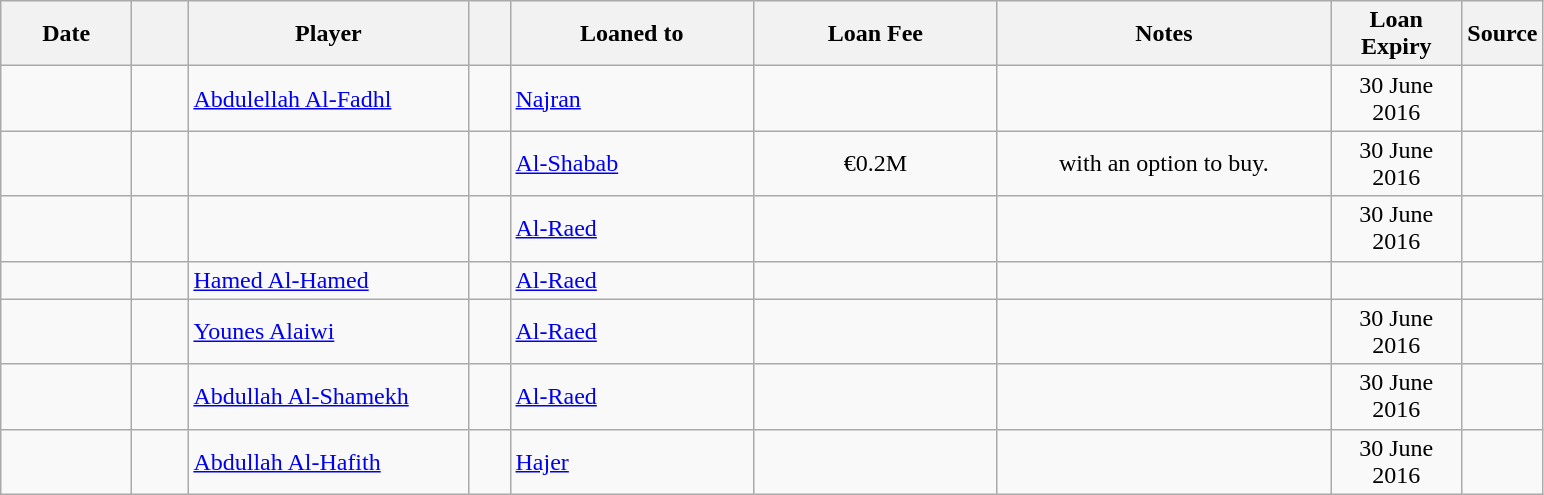<table class="wikitable sortable">
<tr>
<th style="width:80px;">Date</th>
<th style="width:30px;"></th>
<th style="width:180px;">Player</th>
<th style="width:20px;"></th>
<th style="width:155px;">Loaned to</th>
<th style="width:155px;" class="unsortable">Loan Fee</th>
<th style="width:215px;" class="unsortable">Notes</th>
<th style="width:80px;">Loan Expiry</th>
<th style="width:20px;">Source</th>
</tr>
<tr>
<td></td>
<td align=center></td>
<td> <a href='#'>Abdulellah Al-Fadhl</a></td>
<td align=center></td>
<td> <a href='#'>Najran</a></td>
<td></td>
<td></td>
<td align=center>30 June 2016</td>
<td></td>
</tr>
<tr>
<td></td>
<td align=center></td>
<td> </td>
<td align=center></td>
<td> <a href='#'>Al-Shabab</a></td>
<td align=center>€0.2M</td>
<td align=center>with an option to buy.</td>
<td align=center>30 June 2016</td>
<td></td>
</tr>
<tr>
<td></td>
<td align=center></td>
<td> </td>
<td align=center></td>
<td> <a href='#'>Al-Raed</a></td>
<td></td>
<td></td>
<td align=center>30 June 2016</td>
<td></td>
</tr>
<tr>
<td></td>
<td align=center></td>
<td> <a href='#'>Hamed Al-Hamed</a></td>
<td align=center></td>
<td> <a href='#'>Al-Raed</a></td>
<td></td>
<td></td>
<td></td>
<td></td>
</tr>
<tr>
<td></td>
<td align=center></td>
<td> <a href='#'>Younes Alaiwi</a></td>
<td align=center></td>
<td> <a href='#'>Al-Raed</a></td>
<td></td>
<td></td>
<td align=center>30 June 2016</td>
<td></td>
</tr>
<tr>
<td></td>
<td align=center></td>
<td> <a href='#'>Abdullah Al-Shamekh</a></td>
<td align=center></td>
<td> <a href='#'>Al-Raed</a></td>
<td></td>
<td></td>
<td align=center>30 June 2016</td>
<td></td>
</tr>
<tr>
<td></td>
<td align=center></td>
<td> <a href='#'>Abdullah Al-Hafith</a></td>
<td align=center></td>
<td> <a href='#'>Hajer</a></td>
<td></td>
<td></td>
<td align=center>30 June 2016</td>
<td></td>
</tr>
</table>
